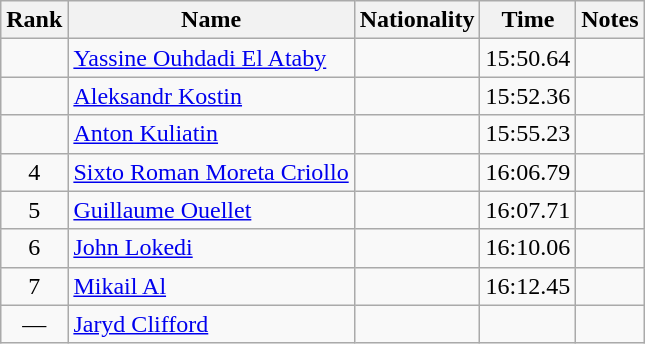<table class="wikitable sortable" style="text-align:center">
<tr>
<th>Rank</th>
<th>Name</th>
<th>Nationality</th>
<th>Time</th>
<th>Notes</th>
</tr>
<tr>
<td></td>
<td align="left"><a href='#'>Yassine Ouhdadi El Ataby</a></td>
<td align="left"></td>
<td>15:50.64</td>
<td></td>
</tr>
<tr>
<td></td>
<td align="left"><a href='#'>Aleksandr Kostin</a></td>
<td align="left"></td>
<td>15:52.36</td>
<td></td>
</tr>
<tr>
<td></td>
<td align="left"><a href='#'>Anton Kuliatin</a></td>
<td align="left"></td>
<td>15:55.23</td>
<td></td>
</tr>
<tr>
<td>4</td>
<td align="left"><a href='#'>Sixto Roman Moreta Criollo</a></td>
<td align="left"></td>
<td>16:06.79</td>
<td></td>
</tr>
<tr>
<td>5</td>
<td align="left"><a href='#'>Guillaume Ouellet</a></td>
<td align="left"></td>
<td>16:07.71</td>
<td></td>
</tr>
<tr>
<td>6</td>
<td align="left"><a href='#'>John Lokedi</a></td>
<td align="left"></td>
<td>16:10.06</td>
<td></td>
</tr>
<tr>
<td>7</td>
<td align="left"><a href='#'>Mikail Al</a></td>
<td align="left"></td>
<td>16:12.45</td>
<td></td>
</tr>
<tr>
<td>—</td>
<td align="left"><a href='#'>Jaryd Clifford</a></td>
<td align="left"></td>
<td></td>
<td></td>
</tr>
</table>
